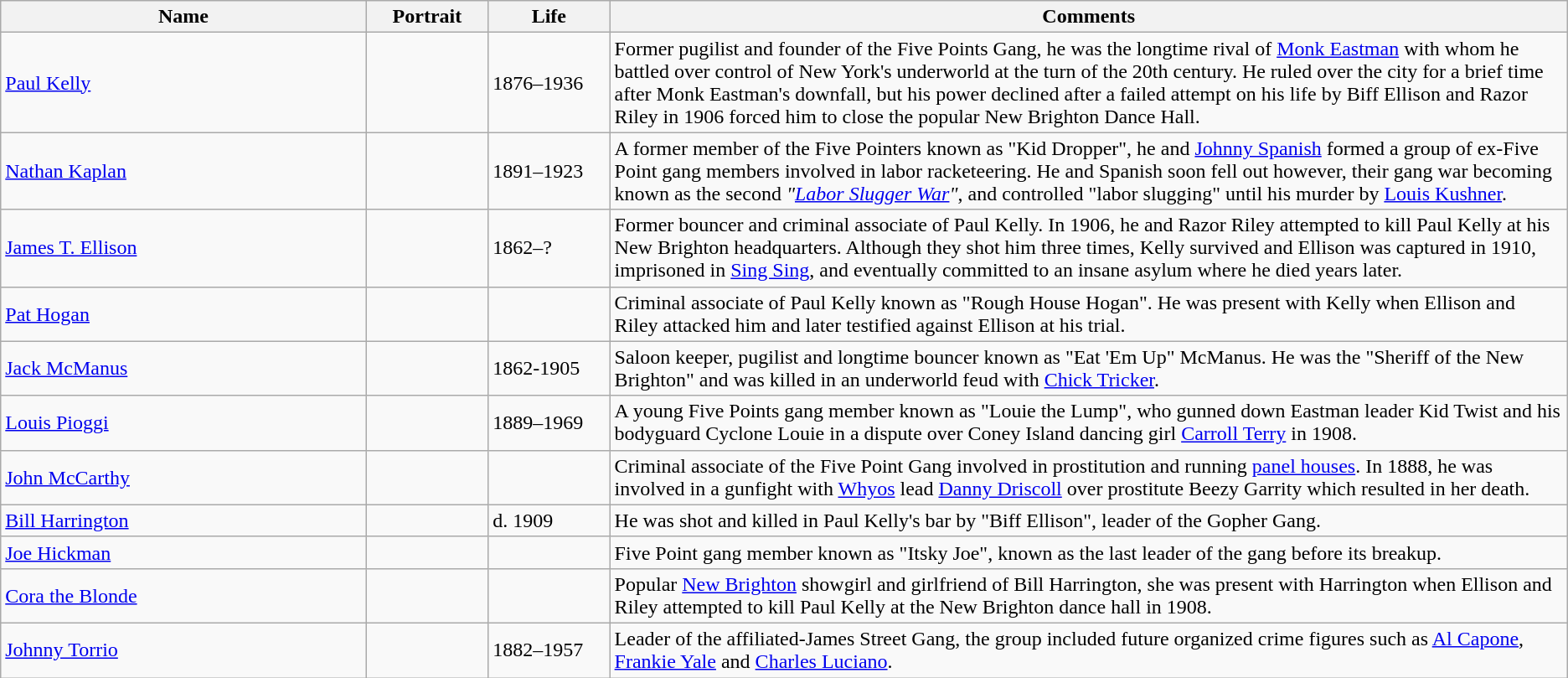<table class=wikitable>
<tr>
<th width="21%">Name</th>
<th width="7%">Portrait</th>
<th width="7%">Life</th>
<th width="55%">Comments</th>
</tr>
<tr>
<td><a href='#'>Paul Kelly</a></td>
<td></td>
<td>1876–1936</td>
<td>Former pugilist and founder of the Five Points Gang, he was the longtime rival of <a href='#'>Monk Eastman</a> with whom he battled over control of New York's underworld at the turn of the 20th century. He ruled over the city for a brief time after Monk Eastman's downfall, but his power declined after a failed attempt on his life by Biff Ellison and Razor Riley in 1906 forced him to close the popular New Brighton Dance Hall.</td>
</tr>
<tr>
<td><a href='#'>Nathan Kaplan</a></td>
<td></td>
<td>1891–1923</td>
<td>A former member of the Five Pointers known as "Kid Dropper", he and <a href='#'>Johnny Spanish</a> formed a group of ex-Five Point gang members involved in labor racketeering. He and Spanish soon fell out however, their gang war becoming known as the second <em>"<a href='#'>Labor Slugger War</a>"</em>, and controlled "labor slugging" until his murder by <a href='#'>Louis Kushner</a>.</td>
</tr>
<tr>
<td><a href='#'>James T. Ellison</a></td>
<td></td>
<td>1862–?</td>
<td>Former bouncer and criminal associate of Paul Kelly. In 1906, he and Razor Riley attempted to kill Paul Kelly at his New Brighton headquarters. Although they shot him three times, Kelly survived and Ellison was captured in 1910, imprisoned in <a href='#'>Sing Sing</a>, and eventually committed to an insane asylum where he died years later.</td>
</tr>
<tr>
<td><a href='#'>Pat Hogan</a></td>
<td></td>
<td></td>
<td>Criminal associate of Paul Kelly known as "Rough House Hogan". He was present with Kelly when Ellison and Riley attacked him and later testified against Ellison at his trial.</td>
</tr>
<tr>
<td><a href='#'>Jack McManus</a></td>
<td></td>
<td>1862-1905</td>
<td>Saloon keeper, pugilist and longtime bouncer known as "Eat 'Em Up" McManus. He was the "Sheriff of the New Brighton" and was killed in an underworld feud with <a href='#'>Chick Tricker</a>.</td>
</tr>
<tr>
<td><a href='#'>Louis Pioggi</a></td>
<td></td>
<td>1889–1969</td>
<td>A young Five Points gang member known as "Louie the Lump", who gunned down Eastman leader Kid Twist and his bodyguard Cyclone Louie in a dispute over Coney Island dancing girl <a href='#'>Carroll Terry</a> in 1908.</td>
</tr>
<tr>
<td><a href='#'>John McCarthy</a></td>
<td></td>
<td></td>
<td>Criminal associate of the Five Point Gang involved in prostitution and running <a href='#'>panel houses</a>. In 1888, he was involved in a gunfight with <a href='#'>Whyos</a> lead <a href='#'>Danny Driscoll</a> over prostitute Beezy Garrity which resulted in her death.</td>
</tr>
<tr>
<td><a href='#'> Bill Harrington</a></td>
<td></td>
<td>d. 1909</td>
<td>He was shot and killed in Paul Kelly's bar by "Biff Ellison", leader of the Gopher Gang.</td>
</tr>
<tr>
<td><a href='#'>Joe Hickman</a></td>
<td></td>
<td></td>
<td>Five Point gang member known as "Itsky Joe", known as the last leader of the gang before its breakup.</td>
</tr>
<tr>
<td><a href='#'>Cora the Blonde</a></td>
<td></td>
<td></td>
<td>Popular <a href='#'>New Brighton</a> showgirl and girlfriend of Bill Harrington, she was present with Harrington when Ellison and Riley attempted to kill Paul Kelly at the New Brighton dance hall in 1908.</td>
</tr>
<tr>
<td><a href='#'>Johnny Torrio</a></td>
<td></td>
<td>1882–1957</td>
<td>Leader of the affiliated-James Street Gang, the group included future organized crime figures such as <a href='#'>Al Capone</a>, <a href='#'>Frankie Yale</a> and <a href='#'>Charles Luciano</a>.</td>
</tr>
</table>
